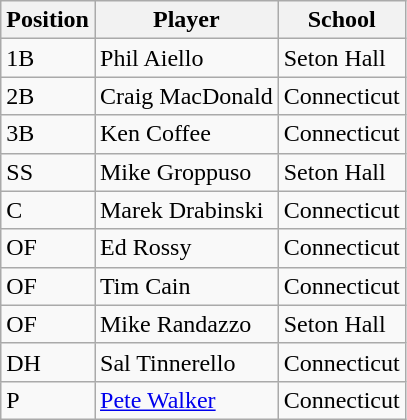<table class="wikitable">
<tr>
<th>Position</th>
<th>Player</th>
<th>School</th>
</tr>
<tr>
<td>1B</td>
<td>Phil Aiello</td>
<td>Seton Hall</td>
</tr>
<tr>
<td>2B</td>
<td>Craig MacDonald</td>
<td>Connecticut</td>
</tr>
<tr>
<td>3B</td>
<td>Ken Coffee</td>
<td>Connecticut</td>
</tr>
<tr>
<td>SS</td>
<td>Mike Groppuso</td>
<td>Seton Hall</td>
</tr>
<tr>
<td>C</td>
<td>Marek Drabinski</td>
<td>Connecticut</td>
</tr>
<tr>
<td>OF</td>
<td>Ed Rossy</td>
<td>Connecticut</td>
</tr>
<tr>
<td>OF</td>
<td>Tim Cain</td>
<td>Connecticut</td>
</tr>
<tr>
<td>OF</td>
<td>Mike Randazzo</td>
<td>Seton Hall</td>
</tr>
<tr>
<td>DH</td>
<td>Sal Tinnerello</td>
<td>Connecticut</td>
</tr>
<tr>
<td>P</td>
<td><a href='#'>Pete Walker</a></td>
<td>Connecticut</td>
</tr>
</table>
